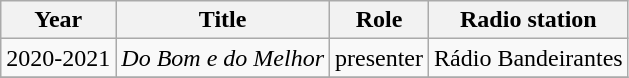<table class="wikitable">
<tr>
<th>Year</th>
<th>Title</th>
<th>Role</th>
<th>Radio station</th>
</tr>
<tr>
<td>2020-2021</td>
<td><em>Do Bom e do Melhor</em> </td>
<td>presenter</td>
<td>Rádio Bandeirantes</td>
</tr>
<tr>
</tr>
</table>
